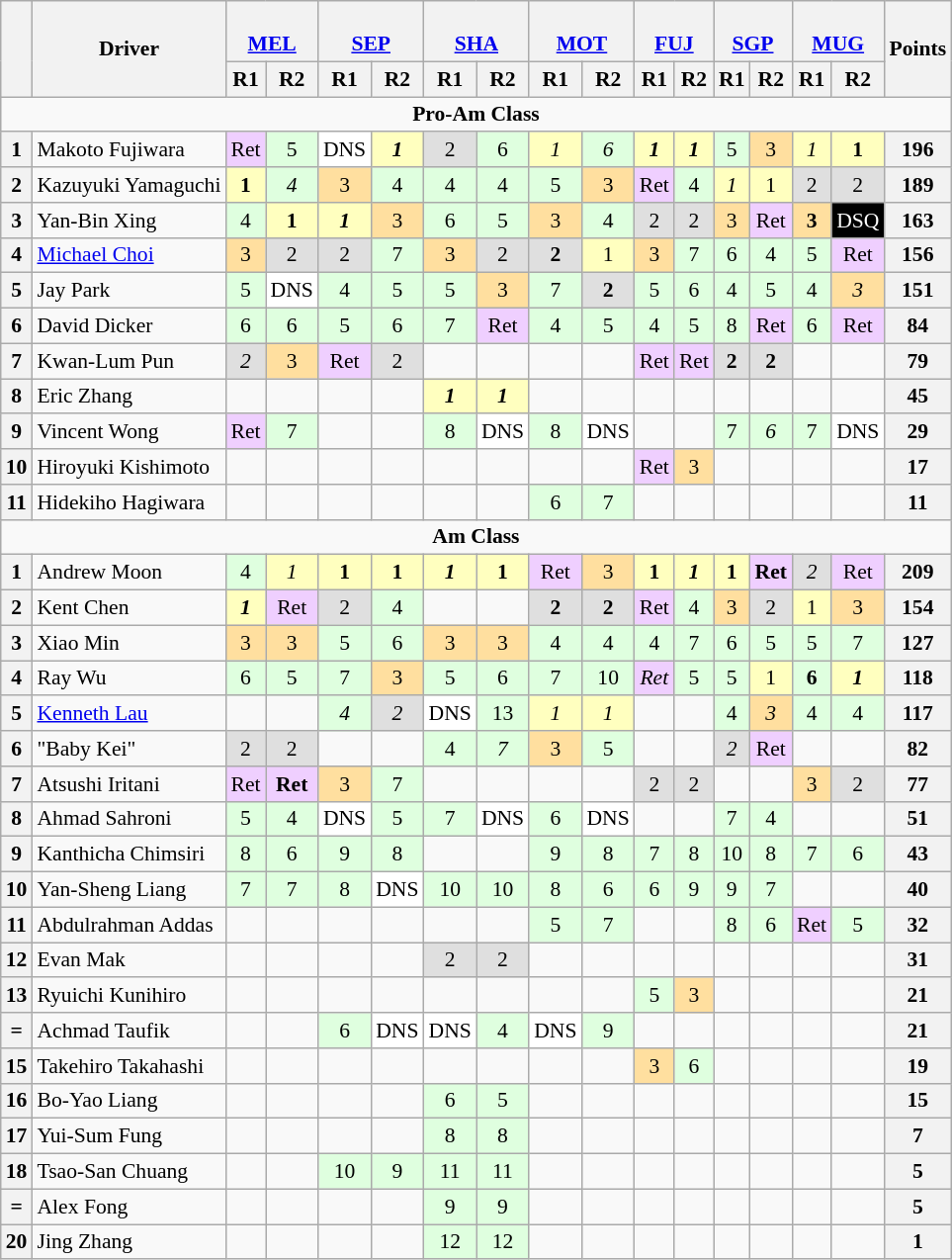<table class="wikitable" style="font-size:90%; text-align:center">
<tr style="background:#f9f9f9" valign="top">
<th rowspan=2 valign="middle"></th>
<th rowspan=2 valign="middle">Driver</th>
<th colspan=2><br><a href='#'>MEL</a></th>
<th colspan=2><br><a href='#'>SEP</a></th>
<th colspan=2><br><a href='#'>SHA</a></th>
<th colspan=2><br><a href='#'>MOT</a></th>
<th colspan=2><br><a href='#'>FUJ</a></th>
<th colspan=2><br><a href='#'>SGP</a></th>
<th colspan=2><br><a href='#'>MUG</a></th>
<th rowspan=2 valign="middle">Points</th>
</tr>
<tr>
<th>R1</th>
<th>R2</th>
<th>R1</th>
<th>R2</th>
<th>R1</th>
<th>R2</th>
<th>R1</th>
<th>R2</th>
<th>R1</th>
<th>R2</th>
<th>R1</th>
<th>R2</th>
<th>R1</th>
<th>R2</th>
</tr>
<tr>
<td colspan=17 align=center><strong>Pro-Am Class</strong></td>
</tr>
<tr>
<th>1</th>
<td align=left> Makoto Fujiwara</td>
<td style="background:#efcfff;">Ret</td>
<td style="background:#dfffdf;">5</td>
<td style="background:#ffffff;">DNS</td>
<td style="background:#ffffbf;"><strong> <em>1</em> </strong></td>
<td style="background:#dfdfdf;">2</td>
<td style="background:#dfffdf;">6</td>
<td style="background:#ffffbf;"><em>1</em></td>
<td style="background:#dfffdf;"><em>6</em></td>
<td style="background:#ffffbf;"><strong> <em>1</em> </strong></td>
<td style="background:#ffffbf;"><strong> <em>1</em> </strong></td>
<td style="background:#dfffdf;">5</td>
<td style="background:#ffdf9f;">3</td>
<td style="background:#ffffbf;"><em>1</em></td>
<td style="background:#ffffbf;"><strong>1</strong></td>
<th>196</th>
</tr>
<tr>
<th>2</th>
<td align=left> Kazuyuki Yamaguchi</td>
<td style="background:#ffffbf;"><strong>1</strong></td>
<td style="background:#dfffdf;"><em>4</em></td>
<td style="background:#ffdf9f;">3</td>
<td style="background:#dfffdf;">4</td>
<td style="background:#dfffdf;">4</td>
<td style="background:#dfffdf;">4</td>
<td style="background:#dfffdf;">5</td>
<td style="background:#ffdf9f;">3</td>
<td style="background:#efcfff;">Ret</td>
<td style="background:#dfffdf;">4</td>
<td style="background:#ffffbf;"><em>1</em></td>
<td style="background:#ffffbf;">1</td>
<td style="background:#dfdfdf;">2</td>
<td style="background:#dfdfdf;">2</td>
<th>189</th>
</tr>
<tr>
<th>3</th>
<td align=left> Yan-Bin Xing</td>
<td style="background:#dfffdf;">4</td>
<td style="background:#ffffbf;"><strong>1</strong></td>
<td style="background:#ffffbf;"><strong> <em>1</em> </strong></td>
<td style="background:#ffdf9f;">3</td>
<td style="background:#dfffdf;">6</td>
<td style="background:#dfffdf;">5</td>
<td style="background:#ffdf9f;">3</td>
<td style="background:#dfffdf;">4</td>
<td style="background:#dfdfdf;">2</td>
<td style="background:#dfdfdf;">2</td>
<td style="background:#ffdf9f;">3</td>
<td style="background:#efcfff;">Ret</td>
<td style="background:#ffdf9f;"><strong>3</strong></td>
<td style="background-color:#000000; color:white">DSQ</td>
<th>163</th>
</tr>
<tr>
<th>4</th>
<td align=left> <a href='#'>Michael Choi</a></td>
<td style="background:#ffdf9f;">3</td>
<td style="background:#dfdfdf;">2</td>
<td style="background:#dfdfdf;">2</td>
<td style="background:#dfffdf;">7</td>
<td style="background:#ffdf9f;">3</td>
<td style="background:#dfdfdf;">2</td>
<td style="background:#dfdfdf;"><strong>2</strong></td>
<td style="background:#ffffbf;">1</td>
<td style="background:#ffdf9f;">3</td>
<td style="background:#dfffdf;">7</td>
<td style="background:#dfffdf;">6</td>
<td style="background:#dfffdf;">4</td>
<td style="background:#dfffdf;">5</td>
<td style="background:#efcfff;">Ret</td>
<th>156</th>
</tr>
<tr>
<th>5</th>
<td align=left> Jay Park</td>
<td style="background:#dfffdf;">5</td>
<td style="background:#ffffff;">DNS</td>
<td style="background:#dfffdf;">4</td>
<td style="background:#dfffdf;">5</td>
<td style="background:#dfffdf;">5</td>
<td style="background:#ffdf9f;">3</td>
<td style="background:#dfffdf;">7</td>
<td style="background:#dfdfdf;"><strong>2</strong></td>
<td style="background:#dfffdf;">5</td>
<td style="background:#dfffdf;">6</td>
<td style="background:#dfffdf;">4</td>
<td style="background:#dfffdf;">5</td>
<td style="background:#dfffdf;">4</td>
<td style="background:#ffdf9f;"><em>3</em></td>
<th>151</th>
</tr>
<tr>
<th>6</th>
<td align=left> David Dicker</td>
<td style="background:#dfffdf;">6</td>
<td style="background:#dfffdf;">6</td>
<td style="background:#dfffdf;">5</td>
<td style="background:#dfffdf;">6</td>
<td style="background:#dfffdf;">7</td>
<td style="background:#efcfff;">Ret</td>
<td style="background:#dfffdf;">4</td>
<td style="background:#dfffdf;">5</td>
<td style="background:#dfffdf;">4</td>
<td style="background:#dfffdf;">5</td>
<td style="background:#dfffdf;">8</td>
<td style="background:#efcfff;">Ret</td>
<td style="background:#dfffdf;">6</td>
<td style="background:#efcfff;">Ret</td>
<th>84</th>
</tr>
<tr>
<th>7</th>
<td align=left> Kwan-Lum Pun</td>
<td style="background:#dfdfdf;"><em>2</em></td>
<td style="background:#ffdf9f;">3</td>
<td style="background:#efcfff;">Ret</td>
<td style="background:#dfdfdf;">2</td>
<td></td>
<td></td>
<td></td>
<td></td>
<td style="background:#efcfff;">Ret</td>
<td style="background:#efcfff;">Ret</td>
<td style="background:#dfdfdf;"><strong>2</strong></td>
<td style="background:#dfdfdf;"><strong>2</strong></td>
<td></td>
<td></td>
<th>79</th>
</tr>
<tr>
<th>8</th>
<td align=left> Eric Zhang</td>
<td></td>
<td></td>
<td></td>
<td></td>
<td style="background:#ffffbf;"><strong> <em>1</em> </strong></td>
<td style="background:#ffffbf;"><strong> <em>1</em> </strong></td>
<td></td>
<td></td>
<td></td>
<td></td>
<td></td>
<td></td>
<td></td>
<td></td>
<th>45</th>
</tr>
<tr>
<th>9</th>
<td align=left> Vincent Wong</td>
<td style="background:#efcfff;">Ret</td>
<td style="background:#dfffdf;">7</td>
<td></td>
<td></td>
<td style="background:#dfffdf;">8</td>
<td style="background:#ffffff;">DNS</td>
<td style="background:#dfffdf;">8</td>
<td style="background:#ffffff;">DNS</td>
<td></td>
<td></td>
<td style="background:#dfffdf;">7</td>
<td style="background:#dfffdf;"><em>6</em></td>
<td style="background:#dfffdf;">7</td>
<td style="background:#ffffff;">DNS</td>
<th>29</th>
</tr>
<tr>
<th>10</th>
<td align=left> Hiroyuki Kishimoto</td>
<td></td>
<td></td>
<td></td>
<td></td>
<td></td>
<td></td>
<td></td>
<td></td>
<td style="background:#efcfff;">Ret</td>
<td style="background:#ffdf9f;">3</td>
<td></td>
<td></td>
<td></td>
<td></td>
<th>17</th>
</tr>
<tr>
<th>11</th>
<td align=left> Hidekiho Hagiwara</td>
<td></td>
<td></td>
<td></td>
<td></td>
<td></td>
<td></td>
<td style="background:#dfffdf;">6</td>
<td style="background:#dfffdf;">7</td>
<td></td>
<td></td>
<td></td>
<td></td>
<td></td>
<td></td>
<th>11</th>
</tr>
<tr>
<td colspan=17 align=center><strong>Am Class</strong></td>
</tr>
<tr>
<th>1</th>
<td align=left> Andrew Moon</td>
<td style="background:#dfffdf;">4</td>
<td style="background:#ffffbf;"><em>1</em></td>
<td style="background:#ffffbf;"><strong>1</strong></td>
<td style="background:#ffffbf;"><strong>1</strong></td>
<td style="background:#ffffbf;"><strong> <em>1</em> </strong></td>
<td style="background:#ffffbf;"><strong>1</strong></td>
<td style="background:#efcfff;">Ret</td>
<td style="background:#ffdf9f;">3</td>
<td style="background:#ffffbf;"><strong>1</strong></td>
<td style="background:#ffffbf;"><strong> <em>1</em> </strong></td>
<td style="background:#ffffbf;"><strong>1</strong></td>
<td style="background:#efcfff;"><strong>Ret</strong></td>
<td style="background:#dfdfdf;"><em>2</em></td>
<td style="background:#efcfff;">Ret</td>
<th>209</th>
</tr>
<tr>
<th>2</th>
<td align=left> Kent Chen</td>
<td style="background:#ffffbf;"><strong> <em>1</em> </strong></td>
<td style="background:#efcfff;">Ret</td>
<td style="background:#dfdfdf;">2</td>
<td style="background:#dfffdf;">4</td>
<td></td>
<td></td>
<td style="background:#dfdfdf;"><strong>2</strong></td>
<td style="background:#dfdfdf;"><strong>2</strong></td>
<td style="background:#efcfff;">Ret</td>
<td style="background:#dfffdf;">4</td>
<td style="background:#ffdf9f;">3</td>
<td style="background:#dfdfdf;">2</td>
<td style="background:#ffffbf;">1</td>
<td style="background:#ffdf9f;">3</td>
<th>154</th>
</tr>
<tr>
<th>3</th>
<td align=left> Xiao Min</td>
<td style="background:#ffdf9f;">3</td>
<td style="background:#ffdf9f;">3</td>
<td style="background:#dfffdf;">5</td>
<td style="background:#dfffdf;">6</td>
<td style="background:#ffdf9f;">3</td>
<td style="background:#ffdf9f;">3</td>
<td style="background:#dfffdf;">4</td>
<td style="background:#dfffdf;">4</td>
<td style="background:#dfffdf;">4</td>
<td style="background:#dfffdf;">7</td>
<td style="background:#dfffdf;">6</td>
<td style="background:#dfffdf;">5</td>
<td style="background:#dfffdf;">5</td>
<td style="background:#dfffdf;">7</td>
<th>127</th>
</tr>
<tr>
<th>4</th>
<td align=left> Ray Wu</td>
<td style="background:#dfffdf;">6</td>
<td style="background:#dfffdf;">5</td>
<td style="background:#dfffdf;">7</td>
<td style="background:#ffdf9f;">3</td>
<td style="background:#dfffdf;">5</td>
<td style="background:#dfffdf;">6</td>
<td style="background:#dfffdf;">7</td>
<td style="background:#dfffdf;">10</td>
<td style="background:#efcfff;"><em>Ret</em></td>
<td style="background:#dfffdf;">5</td>
<td style="background:#dfffdf;">5</td>
<td style="background:#ffffbf;">1</td>
<td style="background:#dfffdf;"><strong>6</strong></td>
<td style="background:#ffffbf;"><strong> <em>1</em> </strong></td>
<th>118</th>
</tr>
<tr>
<th>5</th>
<td align=left> <a href='#'>Kenneth Lau</a></td>
<td></td>
<td></td>
<td style="background:#dfffdf;"><em>4</em></td>
<td style="background:#dfdfdf;"><em>2</em></td>
<td style="background:#ffffff;">DNS</td>
<td style="background:#dfffdf;">13</td>
<td style="background:#ffffbf;"><em>1</em></td>
<td style="background:#ffffbf;"><em>1</em></td>
<td></td>
<td></td>
<td style="background:#dfffdf;">4</td>
<td style="background:#ffdf9f;"><em>3</em></td>
<td style="background:#dfffdf;">4</td>
<td style="background:#dfffdf;">4</td>
<th>117</th>
</tr>
<tr>
<th>6</th>
<td align=left> "Baby Kei"</td>
<td style="background:#dfdfdf;">2</td>
<td style="background:#dfdfdf;">2</td>
<td></td>
<td></td>
<td style="background:#dfffdf;">4</td>
<td style="background:#dfffdf;"><em>7</em></td>
<td style="background:#ffdf9f;">3</td>
<td style="background:#dfffdf;">5</td>
<td></td>
<td></td>
<td style="background:#dfdfdf;"><em>2</em></td>
<td style="background:#efcfff;">Ret</td>
<td></td>
<td></td>
<th>82</th>
</tr>
<tr>
<th>7</th>
<td align=left> Atsushi Iritani</td>
<td style="background:#efcfff;">Ret</td>
<td style="background:#efcfff;"><strong>Ret</strong></td>
<td style="background:#ffdf9f;">3</td>
<td style="background:#dfffdf;">7</td>
<td></td>
<td></td>
<td></td>
<td></td>
<td style="background:#dfdfdf;">2</td>
<td style="background:#dfdfdf;">2</td>
<td></td>
<td></td>
<td style="background:#ffdf9f;">3</td>
<td style="background:#dfdfdf;">2</td>
<th>77</th>
</tr>
<tr>
<th>8</th>
<td align=left> Ahmad Sahroni</td>
<td style="background:#dfffdf;">5</td>
<td style="background:#dfffdf;">4</td>
<td style="background:#ffffff;">DNS</td>
<td style="background:#dfffdf;">5</td>
<td style="background:#dfffdf;">7</td>
<td style="background:#ffffff;">DNS</td>
<td style="background:#dfffdf;">6</td>
<td style="background:#ffffff;">DNS</td>
<td></td>
<td></td>
<td style="background:#dfffdf;">7</td>
<td style="background:#dfffdf;">4</td>
<td></td>
<td></td>
<th>51</th>
</tr>
<tr>
<th>9</th>
<td align=left> Kanthicha Chimsiri</td>
<td style="background:#dfffdf;">8</td>
<td style="background:#dfffdf;">6</td>
<td style="background:#dfffdf;">9</td>
<td style="background:#dfffdf;">8</td>
<td></td>
<td></td>
<td style="background:#dfffdf;">9</td>
<td style="background:#dfffdf;">8</td>
<td style="background:#dfffdf;">7</td>
<td style="background:#dfffdf;">8</td>
<td style="background:#dfffdf;">10</td>
<td style="background:#dfffdf;">8</td>
<td style="background:#dfffdf;">7</td>
<td style="background:#dfffdf;">6</td>
<th>43</th>
</tr>
<tr>
<th>10</th>
<td align=left> Yan-Sheng Liang</td>
<td style="background:#dfffdf;">7</td>
<td style="background:#dfffdf;">7</td>
<td style="background:#dfffdf;">8</td>
<td style="background:#ffffff;">DNS</td>
<td style="background:#dfffdf;">10</td>
<td style="background:#dfffdf;">10</td>
<td style="background:#dfffdf;">8</td>
<td style="background:#dfffdf;">6</td>
<td style="background:#dfffdf;">6</td>
<td style="background:#dfffdf;">9</td>
<td style="background:#dfffdf;">9</td>
<td style="background:#dfffdf;">7</td>
<td></td>
<td></td>
<th>40</th>
</tr>
<tr>
<th>11</th>
<td align=left> Abdulrahman Addas</td>
<td></td>
<td></td>
<td></td>
<td></td>
<td></td>
<td></td>
<td style="background:#dfffdf;">5</td>
<td style="background:#dfffdf;">7</td>
<td></td>
<td></td>
<td style="background:#dfffdf;">8</td>
<td style="background:#dfffdf;">6</td>
<td style="background:#efcfff;">Ret</td>
<td style="background:#dfffdf;">5</td>
<th>32</th>
</tr>
<tr>
<th>12</th>
<td align=left> Evan Mak</td>
<td></td>
<td></td>
<td></td>
<td></td>
<td style="background:#dfdfdf;">2</td>
<td style="background:#dfdfdf;">2</td>
<td></td>
<td></td>
<td></td>
<td></td>
<td></td>
<td></td>
<td></td>
<td></td>
<th>31</th>
</tr>
<tr>
<th>13</th>
<td align=left> Ryuichi Kunihiro</td>
<td></td>
<td></td>
<td></td>
<td></td>
<td></td>
<td></td>
<td></td>
<td></td>
<td style="background:#dfffdf;">5</td>
<td style="background:#ffdf9f;">3</td>
<td></td>
<td></td>
<td></td>
<td></td>
<th>21</th>
</tr>
<tr>
<th>=</th>
<td align=left> Achmad Taufik</td>
<td></td>
<td></td>
<td style="background:#dfffdf;">6</td>
<td style="background:#ffffff;">DNS</td>
<td style="background:#ffffff;">DNS</td>
<td style="background:#dfffdf;">4</td>
<td style="background:#ffffff;">DNS</td>
<td style="background:#dfffdf;">9</td>
<td></td>
<td></td>
<td></td>
<td></td>
<td></td>
<td></td>
<th>21</th>
</tr>
<tr>
<th>15</th>
<td align=left> Takehiro Takahashi</td>
<td></td>
<td></td>
<td></td>
<td></td>
<td></td>
<td></td>
<td></td>
<td></td>
<td style="background:#ffdf9f;">3</td>
<td style="background:#dfffdf;">6</td>
<td></td>
<td></td>
<td></td>
<td></td>
<th>19</th>
</tr>
<tr>
<th>16</th>
<td align=left> Bo-Yao Liang</td>
<td></td>
<td></td>
<td></td>
<td></td>
<td style="background:#dfffdf;">6</td>
<td style="background:#dfffdf;">5</td>
<td></td>
<td></td>
<td></td>
<td></td>
<td></td>
<td></td>
<td></td>
<td></td>
<th>15</th>
</tr>
<tr>
<th>17</th>
<td align=left> Yui-Sum Fung</td>
<td></td>
<td></td>
<td></td>
<td></td>
<td style="background:#dfffdf;">8</td>
<td style="background:#dfffdf;">8</td>
<td></td>
<td></td>
<td></td>
<td></td>
<td></td>
<td></td>
<td></td>
<td></td>
<th>7</th>
</tr>
<tr>
<th>18</th>
<td align=left> Tsao-San Chuang</td>
<td></td>
<td></td>
<td style="background:#dfffdf;">10</td>
<td style="background:#dfffdf;">9</td>
<td style="background:#dfffdf;">11</td>
<td style="background:#dfffdf;">11</td>
<td></td>
<td></td>
<td></td>
<td></td>
<td></td>
<td></td>
<td></td>
<td></td>
<th>5</th>
</tr>
<tr>
<th>=</th>
<td align=left> Alex Fong</td>
<td></td>
<td></td>
<td></td>
<td></td>
<td style="background:#dfffdf;">9</td>
<td style="background:#dfffdf;">9</td>
<td></td>
<td></td>
<td></td>
<td></td>
<td></td>
<td></td>
<td></td>
<td></td>
<th>5</th>
</tr>
<tr>
<th>20</th>
<td align=left> Jing Zhang</td>
<td></td>
<td></td>
<td></td>
<td></td>
<td style="background:#dfffdf;">12</td>
<td style="background:#dfffdf;">12</td>
<td></td>
<td></td>
<td></td>
<td></td>
<td></td>
<td></td>
<td></td>
<td></td>
<th>1</th>
</tr>
</table>
